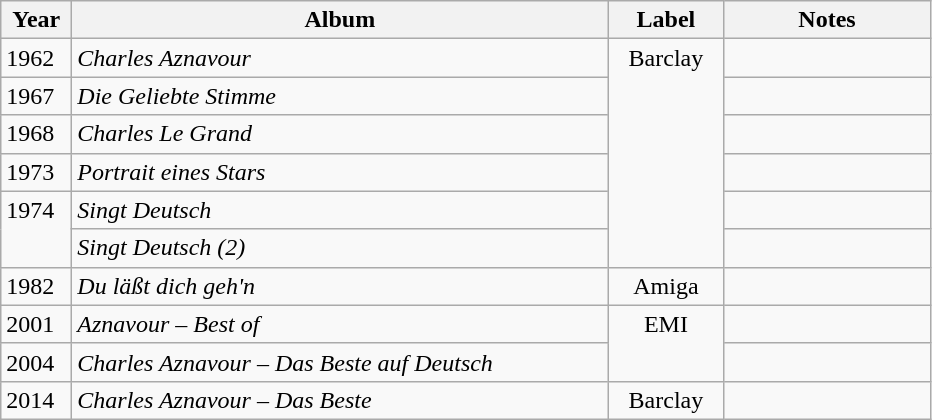<table class="wikitable">
<tr>
<th align="left" valign="top" width="40">Year</th>
<th align="left" valign="top" width="350">Album</th>
<th align="center" valign="top" width="70">Label</th>
<th align="left" valign="top" width="130">Notes</th>
</tr>
<tr>
<td align="left" valign="top">1962</td>
<td align="left" valign="top"><em>Charles Aznavour</em></td>
<td rowspan="6" align="center" valign="top">Barclay</td>
<td align="center" valign="top"></td>
</tr>
<tr>
<td align="left" valign="top">1967</td>
<td align="left" valign="top"><em>Die Geliebte Stimme</em></td>
<td align="center" valign="top"></td>
</tr>
<tr>
<td align="left" valign="top">1968</td>
<td align="left" valign="top"><em>Charles Le Grand</em></td>
<td align="center" valign="top"></td>
</tr>
<tr>
<td align="left" valign="top">1973</td>
<td align="left" valign="top"><em>Portrait eines Stars</em></td>
<td align="center" valign="top"></td>
</tr>
<tr>
<td rowspan="2" align="left" valign="top">1974</td>
<td align="left" valign="top"><em>Singt Deutsch</em></td>
<td align="center" valign="top"></td>
</tr>
<tr>
<td align="left" valign="top"><em>Singt Deutsch (2)</em></td>
<td align="center" valign="top"></td>
</tr>
<tr>
<td align="left" valign="top">1982</td>
<td align="left" valign="top"><em>Du läßt dich geh'n</em></td>
<td align="center" valign="top">Amiga</td>
<td align="center" valign="top"></td>
</tr>
<tr>
<td align="left" valign="top">2001</td>
<td align="left" valign="top"><em>Aznavour – Best of</em></td>
<td rowspan="2" align="center" valign="top">EMI</td>
<td align="center" valign="top"></td>
</tr>
<tr>
<td align="left" valign="top">2004</td>
<td align="left" valign="top"><em>Charles Aznavour – Das Beste auf Deutsch</em></td>
<td align="center" valign="top"></td>
</tr>
<tr>
<td align="left" valign="top">2014</td>
<td align="left" valign="top"><em>Charles Aznavour – Das Beste</em></td>
<td align="center" valign="top">Barclay</td>
<td align="center" valign="top"></td>
</tr>
</table>
